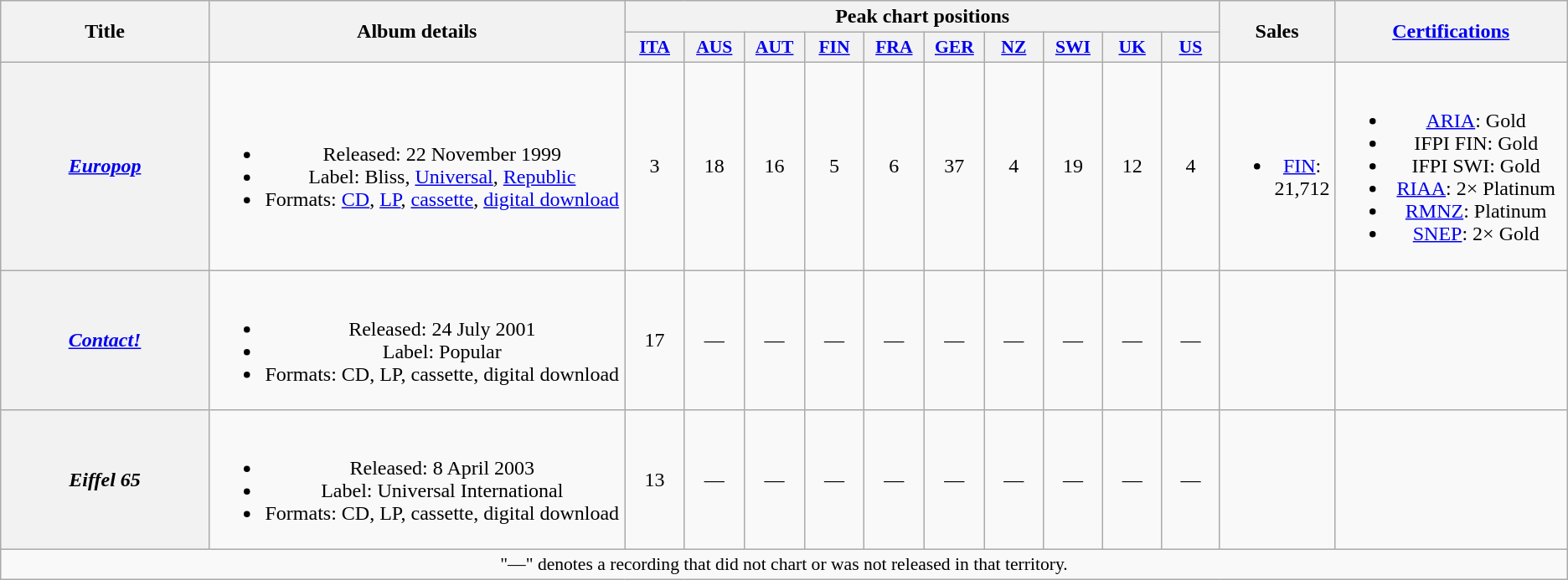<table class="wikitable plainrowheaders" style="text-align:center;" border="1">
<tr>
<th scope="col" rowspan="2" style="width:11em;">Title</th>
<th scope="col" rowspan="2" style="width:22em;">Album details</th>
<th scope="col" colspan="10">Peak chart positions</th>
<th scope="col" rowspan="2">Sales</th>
<th scope="col" rowspan="2" style="width:12em;"><a href='#'>Certifications</a></th>
</tr>
<tr>
<th scope="col" style="width:3em;font-size:90%;"><a href='#'>ITA</a><br></th>
<th scope="col" style="width:3em;font-size:90%;"><a href='#'>AUS</a><br></th>
<th scope="col" style="width:3em;font-size:90%;"><a href='#'>AUT</a><br></th>
<th scope="col" style="width:3em;font-size:90%;"><a href='#'>FIN</a><br></th>
<th scope="col" style="width:3em;font-size:90%;"><a href='#'>FRA</a><br></th>
<th scope="col" style="width:3em;font-size:90%;"><a href='#'>GER</a><br></th>
<th scope="col" style="width:3em;font-size:90%;"><a href='#'>NZ</a><br></th>
<th scope="col" style="width:3em;font-size:90%;"><a href='#'>SWI</a><br></th>
<th scope="col" style="width:3em;font-size:90%;"><a href='#'>UK</a><br></th>
<th scope="col" style="width:3em;font-size:90%;"><a href='#'>US</a><br></th>
</tr>
<tr>
<th scope="row"><em><a href='#'>Europop</a></em></th>
<td><br><ul><li>Released: 22 November 1999</li><li>Label: Bliss, <a href='#'>Universal</a>, <a href='#'>Republic</a></li><li>Formats: <a href='#'>CD</a>, <a href='#'>LP</a>, <a href='#'>cassette</a>, <a href='#'>digital download</a></li></ul></td>
<td>3</td>
<td>18</td>
<td>16</td>
<td>5</td>
<td>6</td>
<td>37</td>
<td>4</td>
<td>19</td>
<td>12</td>
<td>4</td>
<td><br><ul><li><a href='#'>FIN</a>: 21,712</li></ul></td>
<td><br><ul><li><a href='#'>ARIA</a>: Gold</li><li>IFPI FIN: Gold</li><li>IFPI SWI: Gold</li><li><a href='#'>RIAA</a>: 2× Platinum</li><li><a href='#'>RMNZ</a>: Platinum</li><li><a href='#'>SNEP</a>: 2× Gold</li></ul></td>
</tr>
<tr>
<th scope="row"><em><a href='#'>Contact!</a></em></th>
<td><br><ul><li>Released: 24 July 2001</li><li>Label: Popular</li><li>Formats: CD, LP, cassette, digital download</li></ul></td>
<td>17</td>
<td>—</td>
<td>—</td>
<td>—</td>
<td>—</td>
<td>—</td>
<td>—</td>
<td>—</td>
<td>—</td>
<td>—</td>
<td></td>
<td></td>
</tr>
<tr>
<th scope="row"><em>Eiffel 65</em></th>
<td><br><ul><li>Released: 8 April 2003</li><li>Label: Universal International</li><li>Formats: CD, LP, cassette, digital download</li></ul></td>
<td>13</td>
<td>—</td>
<td>—</td>
<td>—</td>
<td>—</td>
<td>—</td>
<td>—</td>
<td>—</td>
<td>—</td>
<td>—</td>
<td></td>
<td></td>
</tr>
<tr>
<td colspan="14" style="font-size:90%">"—" denotes a recording that did not chart or was not released in that territory.</td>
</tr>
</table>
